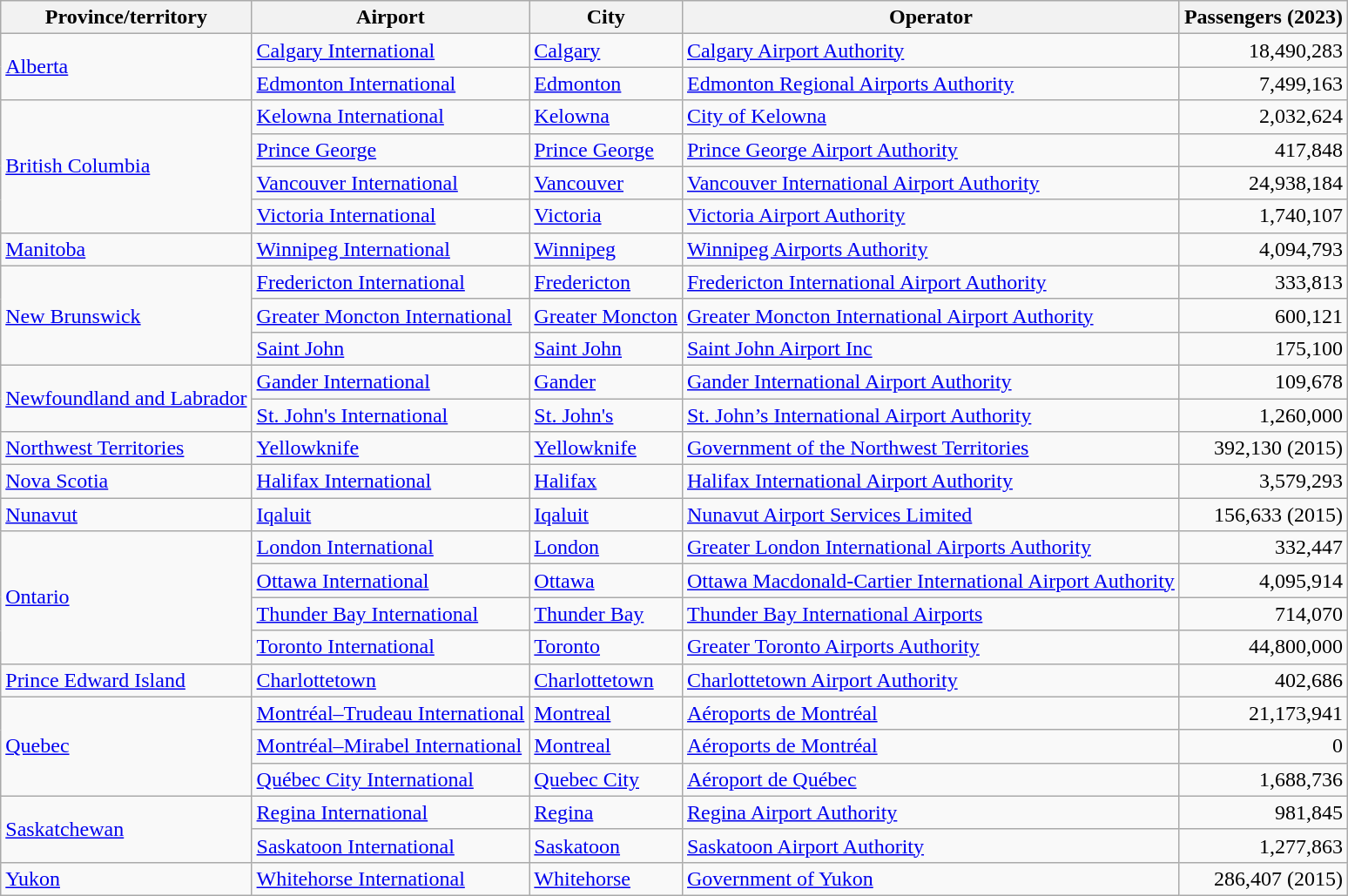<table class="wikitable sortable" style="width:auto;">
<tr>
<th>Province/territory</th>
<th>Airport</th>
<th>City</th>
<th>Operator</th>
<th>Passengers (2023)</th>
</tr>
<tr>
<td rowspan="2"><a href='#'>Alberta</a></td>
<td><a href='#'>Calgary International</a></td>
<td><a href='#'>Calgary</a></td>
<td><a href='#'>Calgary Airport Authority</a></td>
<td align=right>18,490,283</td>
</tr>
<tr>
<td><a href='#'>Edmonton International</a></td>
<td><a href='#'>Edmonton</a></td>
<td><a href='#'>Edmonton Regional Airports Authority</a></td>
<td align=right>7,499,163</td>
</tr>
<tr>
<td rowspan="4"><a href='#'>British Columbia</a></td>
<td><a href='#'>Kelowna International</a></td>
<td><a href='#'>Kelowna</a></td>
<td><a href='#'>City of Kelowna</a></td>
<td align=right>2,032,624</td>
</tr>
<tr>
<td><a href='#'>Prince George</a></td>
<td><a href='#'>Prince George</a></td>
<td><a href='#'>Prince George Airport Authority</a></td>
<td align=right>417,848</td>
</tr>
<tr>
<td><a href='#'>Vancouver International</a></td>
<td><a href='#'>Vancouver</a></td>
<td><a href='#'>Vancouver International Airport Authority</a></td>
<td align=right>24,938,184</td>
</tr>
<tr>
<td><a href='#'>Victoria International</a></td>
<td><a href='#'>Victoria</a></td>
<td><a href='#'>Victoria Airport Authority</a></td>
<td align=right>1,740,107</td>
</tr>
<tr>
<td><a href='#'>Manitoba</a></td>
<td><a href='#'>Winnipeg International</a></td>
<td><a href='#'>Winnipeg</a></td>
<td><a href='#'>Winnipeg Airports Authority</a></td>
<td align=right>4,094,793</td>
</tr>
<tr>
<td rowspan="3"><a href='#'>New Brunswick</a></td>
<td><a href='#'>Fredericton International</a></td>
<td><a href='#'>Fredericton</a></td>
<td><a href='#'>Fredericton International Airport Authority</a></td>
<td align=right>333,813</td>
</tr>
<tr>
<td><a href='#'>Greater Moncton International</a></td>
<td><a href='#'>Greater Moncton</a></td>
<td><a href='#'>Greater Moncton International Airport Authority</a></td>
<td align=right>600,121</td>
</tr>
<tr>
<td><a href='#'>Saint John</a></td>
<td><a href='#'>Saint John</a></td>
<td><a href='#'>Saint John Airport Inc</a></td>
<td align=right>175,100</td>
</tr>
<tr>
<td rowspan="2"><a href='#'>Newfoundland and Labrador</a></td>
<td><a href='#'>Gander International</a></td>
<td><a href='#'>Gander</a></td>
<td><a href='#'>Gander International Airport Authority</a></td>
<td align=right>109,678</td>
</tr>
<tr>
<td><a href='#'>St. John's International</a></td>
<td><a href='#'>St. John's</a></td>
<td><a href='#'>St. John’s International Airport Authority</a></td>
<td align=right>1,260,000</td>
</tr>
<tr>
<td><a href='#'>Northwest Territories</a></td>
<td><a href='#'>Yellowknife</a></td>
<td><a href='#'>Yellowknife</a></td>
<td><a href='#'>Government of the Northwest Territories</a></td>
<td align=right>392,130 (2015)</td>
</tr>
<tr>
<td><a href='#'>Nova Scotia</a></td>
<td><a href='#'>Halifax International</a></td>
<td><a href='#'>Halifax</a></td>
<td><a href='#'>Halifax International Airport Authority</a></td>
<td align=right>3,579,293</td>
</tr>
<tr>
<td><a href='#'>Nunavut</a></td>
<td><a href='#'>Iqaluit</a></td>
<td><a href='#'>Iqaluit</a></td>
<td><a href='#'>Nunavut Airport Services Limited</a></td>
<td align=right>156,633 (2015)</td>
</tr>
<tr>
<td rowspan="4"><a href='#'>Ontario</a></td>
<td><a href='#'>London International</a></td>
<td><a href='#'>London</a></td>
<td><a href='#'>Greater London International Airports Authority</a></td>
<td align=right>332,447</td>
</tr>
<tr>
<td><a href='#'>Ottawa International</a></td>
<td><a href='#'>Ottawa</a></td>
<td><a href='#'>Ottawa Macdonald-Cartier International Airport Authority</a></td>
<td align=right>4,095,914</td>
</tr>
<tr>
<td><a href='#'>Thunder Bay International</a></td>
<td><a href='#'>Thunder Bay</a></td>
<td><a href='#'>Thunder Bay International Airports</a></td>
<td align=right>714,070</td>
</tr>
<tr>
<td><a href='#'>Toronto International</a></td>
<td><a href='#'>Toronto</a></td>
<td><a href='#'>Greater Toronto Airports Authority</a></td>
<td align=right>44,800,000</td>
</tr>
<tr>
<td><a href='#'>Prince Edward Island</a></td>
<td><a href='#'>Charlottetown</a></td>
<td><a href='#'>Charlottetown</a></td>
<td><a href='#'>Charlottetown Airport Authority</a></td>
<td align=right>402,686</td>
</tr>
<tr>
<td rowspan="3"><a href='#'>Quebec</a></td>
<td><a href='#'>Montréal–Trudeau International</a></td>
<td><a href='#'>Montreal</a></td>
<td><a href='#'>Aéroports de Montréal</a></td>
<td align=right>21,173,941</td>
</tr>
<tr>
<td><a href='#'>Montréal–Mirabel International</a></td>
<td><a href='#'>Montreal</a></td>
<td><a href='#'>Aéroports de Montréal</a></td>
<td align=right>0</td>
</tr>
<tr>
<td><a href='#'>Québec City International</a></td>
<td><a href='#'>Quebec City</a></td>
<td><a href='#'>Aéroport de Québec</a></td>
<td align=right>1,688,736</td>
</tr>
<tr>
<td rowspan="2"><a href='#'>Saskatchewan</a></td>
<td><a href='#'>Regina International</a></td>
<td><a href='#'>Regina</a></td>
<td><a href='#'>Regina Airport Authority</a></td>
<td align=right>981,845</td>
</tr>
<tr>
<td><a href='#'>Saskatoon International</a></td>
<td><a href='#'>Saskatoon</a></td>
<td><a href='#'>Saskatoon Airport Authority</a></td>
<td align=right>1,277,863</td>
</tr>
<tr>
<td><a href='#'>Yukon</a></td>
<td><a href='#'>Whitehorse International</a></td>
<td><a href='#'>Whitehorse</a></td>
<td><a href='#'>Government of Yukon</a></td>
<td align=right>286,407 (2015)</td>
</tr>
</table>
